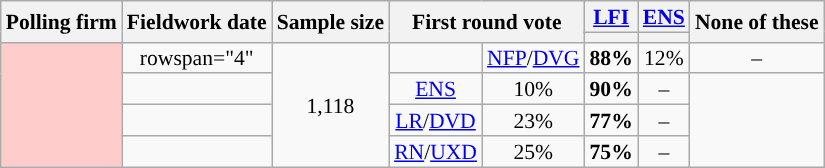<table class="wikitable sortable" style="text-align:center;font-size:90%;line-height:14px">
<tr>
<th rowspan="2">Polling firm</th>
<th rowspan="2">Fieldwork date</th>
<th rowspan="2">Sample size</th>
<th rowspan="2" colspan="2">First round vote</th>
<th><a href='#'>LFI</a></th>
<th><a href='#'>ENS</a></th>
<th rowspan="2">None of these</th>
</tr>
<tr style="line-height:5px">
<th style="background:"></th>
<th style="background:"></th>
</tr>
<tr>
<td style="background:#FFCCCC" rowspan="4"></td>
<td>rowspan="4" </td>
<td rowspan="4">1,118</td>
<td style="background:"></td>
<td data-sort-value="0"><a href='#'>NFP</a>/<a href='#'>DVG</a></td>
<td style="background-color:#"><strong>88%</strong></td>
<td>12%</td>
<td>–</td>
</tr>
<tr>
<td style="background:"></td>
<td data-sort-value="1"><a href='#'>ENS</a></td>
<td>10%</td>
<td style="background-color:#"><strong>90%</strong></td>
<td>–</td>
</tr>
<tr>
<td style="background:"></td>
<td data-sort-value="2"><a href='#'>LR</a>/<a href='#'>DVD</a></td>
<td>23%</td>
<td style="background-color:#"><strong>77%</strong></td>
<td>–</td>
</tr>
<tr>
<td style="background:"></td>
<td data-sort-value="3"><a href='#'>RN</a>/<a href='#'>UXD</a></td>
<td>25%</td>
<td style="background-color:#"><strong>75%</strong></td>
<td>–</td>
</tr>
</table>
